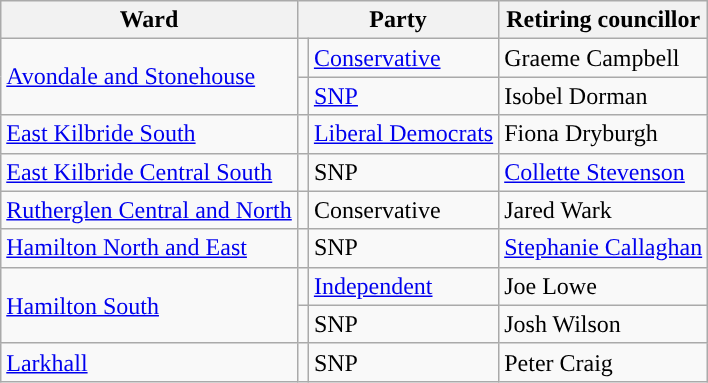<table class="wikitable sortable">
<tr>
<th scope="col">Ward</th>
<th scope="col" colspan="2">Party</th>
<th scope="col">Retiring councillor</th>
</tr>
<tr>
<td scope="row" rowspan="2"><a href='#'>Avondale and Stonehouse</a></td>
<td style="background-color: "></td>
<td><a href='#'>Conservative</a></td>
<td>Graeme Campbell</td>
</tr>
<tr>
<td style="background-color: "></td>
<td><a href='#'>SNP</a></td>
<td>Isobel Dorman</td>
</tr>
<tr>
<td scope="row"><a href='#'>East Kilbride South</a></td>
<td style="background-color: "></td>
<td><a href='#'>Liberal Democrats</a></td>
<td>Fiona Dryburgh</td>
</tr>
<tr>
<td scope="row"><a href='#'>East Kilbride Central South</a></td>
<td style="background-color: "></td>
<td>SNP</td>
<td><a href='#'>Collette Stevenson</a></td>
</tr>
<tr>
<td scope="row"><a href='#'>Rutherglen Central and North</a></td>
<td style="background-color: "></td>
<td>Conservative</td>
<td>Jared Wark</td>
</tr>
<tr>
<td scope="row"><a href='#'>Hamilton North and East</a></td>
<td style="background-color: "></td>
<td>SNP</td>
<td><a href='#'>Stephanie Callaghan</a></td>
</tr>
<tr>
<td scope="row" rowspan="2"><a href='#'>Hamilton South</a></td>
<td style="background-color: "></td>
<td><a href='#'>Independent</a></td>
<td>Joe Lowe</td>
</tr>
<tr>
<td style="background-color: "></td>
<td>SNP</td>
<td>Josh Wilson</td>
</tr>
<tr>
<td scope="row"><a href='#'>Larkhall</a></td>
<td style="background-color: "></td>
<td>SNP</td>
<td>Peter Craig</td>
</tr>
</table>
